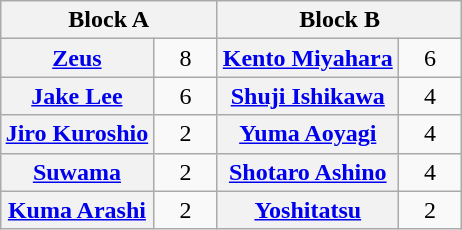<table class="wikitable" style="margin: 1em auto 1em auto;text-align:center">
<tr>
<th colspan="2">Block A</th>
<th colspan="2">Block B</th>
</tr>
<tr>
<th><a href='#'>Zeus</a></th>
<td style="width:35px">8</td>
<th><a href='#'>Kento Miyahara</a></th>
<td style="width:35px">6</td>
</tr>
<tr>
<th><a href='#'>Jake Lee</a></th>
<td>6</td>
<th><a href='#'>Shuji Ishikawa</a></th>
<td>4</td>
</tr>
<tr>
<th><a href='#'>Jiro Kuroshio</a></th>
<td>2</td>
<th><a href='#'>Yuma Aoyagi</a></th>
<td>4</td>
</tr>
<tr>
<th><a href='#'>Suwama</a></th>
<td>2</td>
<th><a href='#'>Shotaro Ashino</a></th>
<td>4</td>
</tr>
<tr>
<th><a href='#'>Kuma Arashi</a></th>
<td>2</td>
<th><a href='#'>Yoshitatsu</a></th>
<td>2</td>
</tr>
</table>
